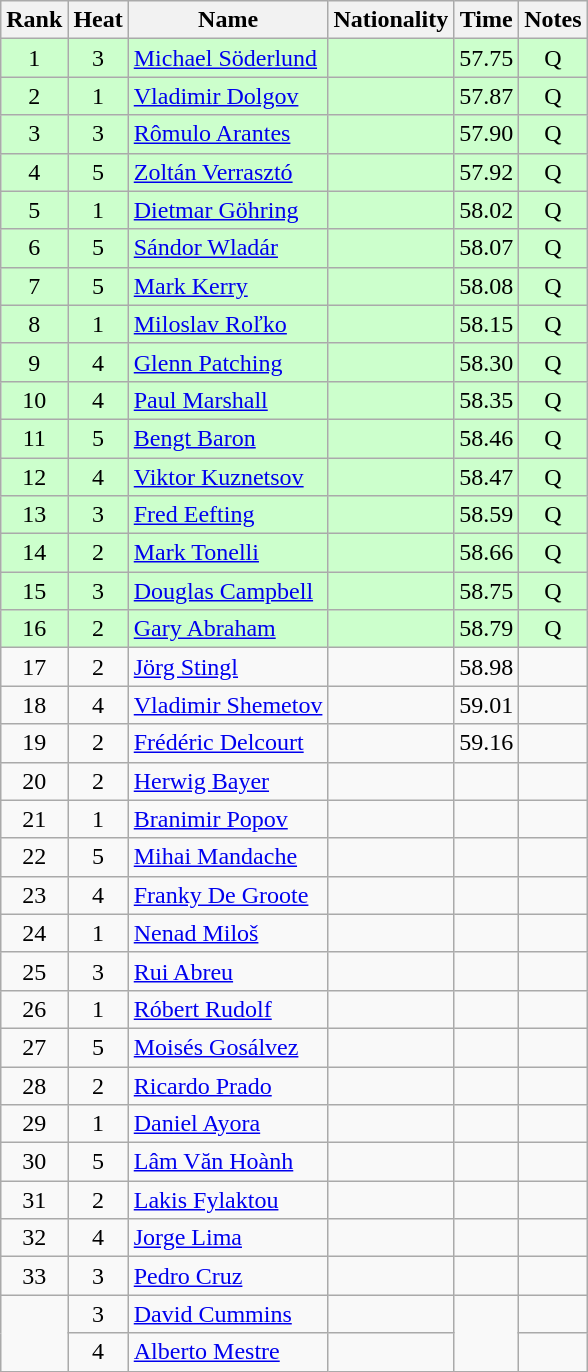<table class="wikitable sortable" style="text-align:center">
<tr>
<th>Rank</th>
<th>Heat</th>
<th>Name</th>
<th>Nationality</th>
<th>Time</th>
<th>Notes</th>
</tr>
<tr bgcolor=ccffcc>
<td>1</td>
<td>3</td>
<td align=left><a href='#'>Michael Söderlund</a></td>
<td align=left></td>
<td>57.75</td>
<td>Q</td>
</tr>
<tr bgcolor=ccffcc>
<td>2</td>
<td>1</td>
<td align=left><a href='#'>Vladimir Dolgov</a></td>
<td align=left></td>
<td>57.87</td>
<td>Q</td>
</tr>
<tr bgcolor=ccffcc>
<td>3</td>
<td>3</td>
<td align=left><a href='#'>Rômulo Arantes</a></td>
<td align=left></td>
<td>57.90</td>
<td>Q</td>
</tr>
<tr bgcolor=ccffcc>
<td>4</td>
<td>5</td>
<td align=left><a href='#'>Zoltán Verrasztó</a></td>
<td align=left></td>
<td>57.92</td>
<td>Q</td>
</tr>
<tr bgcolor=ccffcc>
<td>5</td>
<td>1</td>
<td align=left><a href='#'>Dietmar Göhring</a></td>
<td align=left></td>
<td>58.02</td>
<td>Q</td>
</tr>
<tr bgcolor=ccffcc>
<td>6</td>
<td>5</td>
<td align=left><a href='#'>Sándor Wladár</a></td>
<td align=left></td>
<td>58.07</td>
<td>Q</td>
</tr>
<tr bgcolor=ccffcc>
<td>7</td>
<td>5</td>
<td align=left><a href='#'>Mark Kerry</a></td>
<td align=left></td>
<td>58.08</td>
<td>Q</td>
</tr>
<tr bgcolor=ccffcc>
<td>8</td>
<td>1</td>
<td align=left><a href='#'>Miloslav Roľko</a></td>
<td align=left></td>
<td>58.15</td>
<td>Q</td>
</tr>
<tr bgcolor=ccffcc>
<td>9</td>
<td>4</td>
<td align=left><a href='#'>Glenn Patching</a></td>
<td align=left></td>
<td>58.30</td>
<td>Q</td>
</tr>
<tr bgcolor=ccffcc>
<td>10</td>
<td>4</td>
<td align=left><a href='#'>Paul Marshall</a></td>
<td align=left></td>
<td>58.35</td>
<td>Q</td>
</tr>
<tr bgcolor=ccffcc>
<td>11</td>
<td>5</td>
<td align=left><a href='#'>Bengt Baron</a></td>
<td align=left></td>
<td>58.46</td>
<td>Q</td>
</tr>
<tr bgcolor=ccffcc>
<td>12</td>
<td>4</td>
<td align=left><a href='#'>Viktor Kuznetsov</a></td>
<td align=left></td>
<td>58.47</td>
<td>Q</td>
</tr>
<tr bgcolor=ccffcc>
<td>13</td>
<td>3</td>
<td align=left><a href='#'>Fred Eefting</a></td>
<td align=left></td>
<td>58.59</td>
<td>Q</td>
</tr>
<tr bgcolor=ccffcc>
<td>14</td>
<td>2</td>
<td align=left><a href='#'>Mark Tonelli</a></td>
<td align=left></td>
<td>58.66</td>
<td>Q</td>
</tr>
<tr bgcolor=ccffcc>
<td>15</td>
<td>3</td>
<td align=left><a href='#'>Douglas Campbell</a></td>
<td align=left></td>
<td>58.75</td>
<td>Q</td>
</tr>
<tr bgcolor=ccffcc>
<td>16</td>
<td>2</td>
<td align=left><a href='#'>Gary Abraham</a></td>
<td align=left></td>
<td>58.79</td>
<td>Q</td>
</tr>
<tr>
<td>17</td>
<td>2</td>
<td align=left><a href='#'>Jörg Stingl</a></td>
<td align=left></td>
<td>58.98</td>
<td></td>
</tr>
<tr>
<td>18</td>
<td>4</td>
<td align=left><a href='#'>Vladimir Shemetov</a></td>
<td align=left></td>
<td>59.01</td>
<td></td>
</tr>
<tr>
<td>19</td>
<td>2</td>
<td align=left><a href='#'>Frédéric Delcourt</a></td>
<td align=left></td>
<td>59.16</td>
<td></td>
</tr>
<tr>
<td>20</td>
<td>2</td>
<td align=left><a href='#'>Herwig Bayer</a></td>
<td align=left></td>
<td></td>
<td></td>
</tr>
<tr>
<td>21</td>
<td>1</td>
<td align=left><a href='#'>Branimir Popov</a></td>
<td align=left></td>
<td></td>
<td></td>
</tr>
<tr>
<td>22</td>
<td>5</td>
<td align=left><a href='#'>Mihai Mandache</a></td>
<td align=left></td>
<td></td>
<td></td>
</tr>
<tr>
<td>23</td>
<td>4</td>
<td align=left><a href='#'>Franky De Groote</a></td>
<td align=left></td>
<td></td>
<td></td>
</tr>
<tr>
<td>24</td>
<td>1</td>
<td align=left><a href='#'>Nenad Miloš</a></td>
<td align=left></td>
<td></td>
<td></td>
</tr>
<tr>
<td>25</td>
<td>3</td>
<td align=left><a href='#'>Rui Abreu</a></td>
<td align=left></td>
<td></td>
<td></td>
</tr>
<tr>
<td>26</td>
<td>1</td>
<td align=left><a href='#'>Róbert Rudolf</a></td>
<td align=left></td>
<td></td>
<td></td>
</tr>
<tr>
<td>27</td>
<td>5</td>
<td align=left><a href='#'>Moisés Gosálvez</a></td>
<td align=left></td>
<td></td>
<td></td>
</tr>
<tr>
<td>28</td>
<td>2</td>
<td align=left><a href='#'>Ricardo Prado</a></td>
<td align=left></td>
<td></td>
<td></td>
</tr>
<tr>
<td>29</td>
<td>1</td>
<td align=left><a href='#'>Daniel Ayora</a></td>
<td align=left></td>
<td></td>
<td></td>
</tr>
<tr>
<td>30</td>
<td>5</td>
<td align=left><a href='#'>Lâm Văn Hoành</a></td>
<td align=left></td>
<td></td>
<td></td>
</tr>
<tr>
<td>31</td>
<td>2</td>
<td align=left><a href='#'>Lakis Fylaktou</a></td>
<td align=left></td>
<td></td>
<td></td>
</tr>
<tr>
<td>32</td>
<td>4</td>
<td align=left><a href='#'>Jorge Lima</a></td>
<td align=left></td>
<td></td>
<td></td>
</tr>
<tr>
<td>33</td>
<td>3</td>
<td align=left><a href='#'>Pedro Cruz</a></td>
<td align=left></td>
<td></td>
<td></td>
</tr>
<tr>
<td rowspan=2></td>
<td>3</td>
<td align=left><a href='#'>David Cummins</a></td>
<td align=left></td>
<td rowspan=2></td>
<td></td>
</tr>
<tr>
<td>4</td>
<td align=left><a href='#'>Alberto Mestre</a></td>
<td align=left></td>
<td></td>
</tr>
</table>
